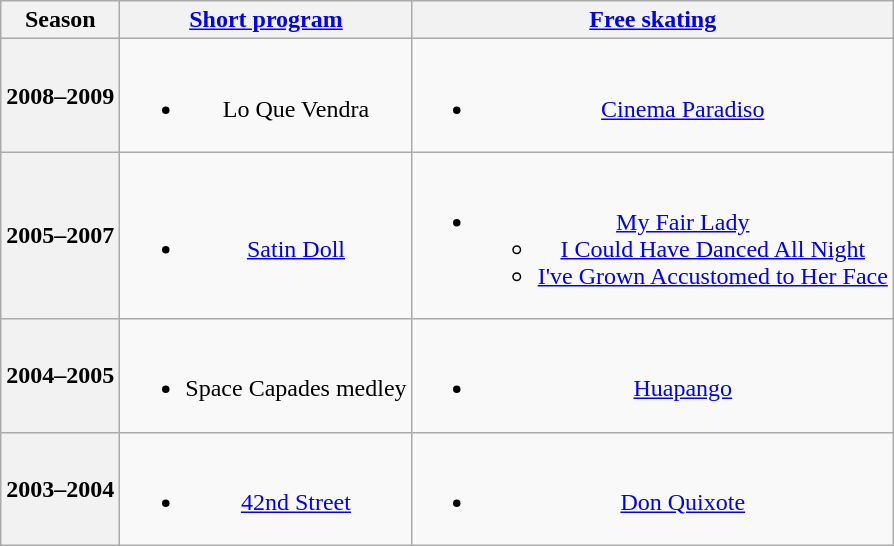<table class=wikitable style=text-align:center>
<tr>
<th>Season</th>
<th><a href='#'>Short program</a></th>
<th><a href='#'>Free skating</a></th>
</tr>
<tr>
<th>2008–2009 <br> </th>
<td><br><ul><li>Lo Que Vendra <br></li></ul></td>
<td><br><ul><li><a href='#'>Cinema Paradiso</a> <br></li></ul></td>
</tr>
<tr>
<th>2005–2007 <br> </th>
<td><br><ul><li><a href='#'>Satin Doll</a> <br></li></ul></td>
<td><br><ul><li><a href='#'>My Fair Lady</a> <br><ul><li><a href='#'>I Could Have Danced All Night</a></li><li><a href='#'>I've Grown Accustomed to Her Face</a></li></ul></li></ul></td>
</tr>
<tr>
<th>2004–2005 <br> </th>
<td><br><ul><li>Space Capades medley</li></ul></td>
<td><br><ul><li><a href='#'>Huapango</a> <br></li></ul></td>
</tr>
<tr>
<th>2003–2004 <br> </th>
<td><br><ul><li><a href='#'>42nd Street</a> <br></li></ul></td>
<td><br><ul><li><a href='#'>Don Quixote</a> <br></li></ul></td>
</tr>
</table>
